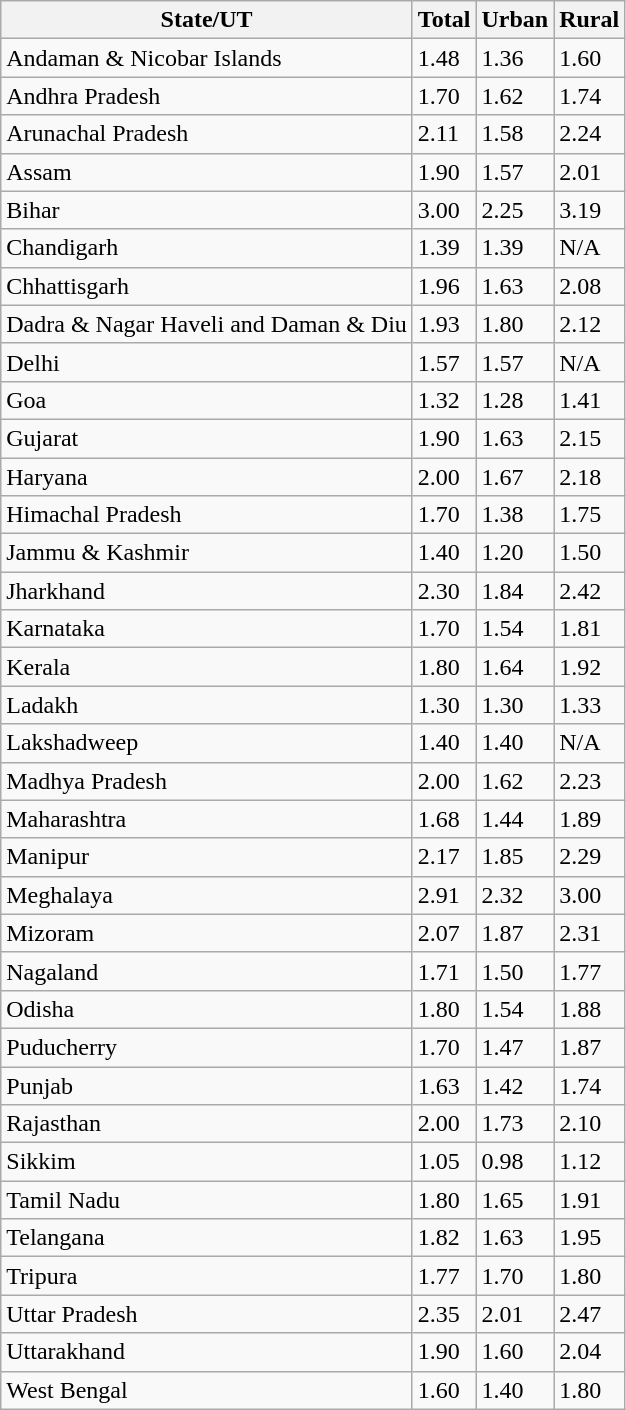<table class="wikitable sortable">
<tr>
<th>State/UT</th>
<th>Total</th>
<th>Urban</th>
<th>Rural</th>
</tr>
<tr>
<td>Andaman & Nicobar Islands</td>
<td>1.48</td>
<td>1.36</td>
<td>1.60</td>
</tr>
<tr>
<td>Andhra Pradesh</td>
<td>1.70</td>
<td>1.62</td>
<td>1.74</td>
</tr>
<tr>
<td>Arunachal Pradesh</td>
<td>2.11</td>
<td>1.58</td>
<td>2.24</td>
</tr>
<tr>
<td>Assam</td>
<td>1.90</td>
<td>1.57</td>
<td>2.01</td>
</tr>
<tr>
<td>Bihar</td>
<td>3.00</td>
<td>2.25</td>
<td>3.19</td>
</tr>
<tr>
<td>Chandigarh</td>
<td>1.39</td>
<td>1.39</td>
<td>N/A</td>
</tr>
<tr>
<td>Chhattisgarh</td>
<td>1.96</td>
<td>1.63</td>
<td>2.08</td>
</tr>
<tr>
<td>Dadra & Nagar Haveli and Daman & Diu</td>
<td>1.93</td>
<td>1.80</td>
<td>2.12</td>
</tr>
<tr>
<td>Delhi</td>
<td>1.57</td>
<td>1.57</td>
<td>N/A</td>
</tr>
<tr>
<td>Goa</td>
<td>1.32</td>
<td>1.28</td>
<td>1.41</td>
</tr>
<tr>
<td>Gujarat</td>
<td>1.90</td>
<td>1.63</td>
<td>2.15</td>
</tr>
<tr>
<td>Haryana</td>
<td>2.00</td>
<td>1.67</td>
<td>2.18</td>
</tr>
<tr>
<td>Himachal Pradesh</td>
<td>1.70</td>
<td>1.38</td>
<td>1.75</td>
</tr>
<tr>
<td>Jammu & Kashmir</td>
<td>1.40</td>
<td>1.20</td>
<td>1.50</td>
</tr>
<tr>
<td>Jharkhand</td>
<td>2.30</td>
<td>1.84</td>
<td>2.42</td>
</tr>
<tr>
<td>Karnataka</td>
<td>1.70</td>
<td>1.54</td>
<td>1.81</td>
</tr>
<tr>
<td>Kerala</td>
<td>1.80</td>
<td>1.64</td>
<td>1.92</td>
</tr>
<tr>
<td>Ladakh</td>
<td>1.30</td>
<td>1.30</td>
<td>1.33</td>
</tr>
<tr>
<td>Lakshadweep</td>
<td>1.40</td>
<td>1.40</td>
<td>N/A</td>
</tr>
<tr>
<td>Madhya Pradesh</td>
<td>2.00</td>
<td>1.62</td>
<td>2.23</td>
</tr>
<tr>
<td>Maharashtra</td>
<td>1.68</td>
<td>1.44</td>
<td>1.89</td>
</tr>
<tr>
<td>Manipur</td>
<td>2.17</td>
<td>1.85</td>
<td>2.29</td>
</tr>
<tr>
<td>Meghalaya</td>
<td>2.91</td>
<td>2.32</td>
<td>3.00</td>
</tr>
<tr>
<td>Mizoram</td>
<td>2.07</td>
<td>1.87</td>
<td>2.31</td>
</tr>
<tr>
<td>Nagaland</td>
<td>1.71</td>
<td>1.50</td>
<td>1.77</td>
</tr>
<tr>
<td>Odisha</td>
<td>1.80</td>
<td>1.54</td>
<td>1.88</td>
</tr>
<tr>
<td>Puducherry</td>
<td>1.70</td>
<td>1.47</td>
<td>1.87</td>
</tr>
<tr>
<td>Punjab</td>
<td>1.63</td>
<td>1.42</td>
<td>1.74</td>
</tr>
<tr>
<td>Rajasthan</td>
<td>2.00</td>
<td>1.73</td>
<td>2.10</td>
</tr>
<tr>
<td>Sikkim</td>
<td>1.05</td>
<td>0.98</td>
<td>1.12</td>
</tr>
<tr>
<td>Tamil Nadu</td>
<td>1.80</td>
<td>1.65</td>
<td>1.91</td>
</tr>
<tr>
<td>Telangana</td>
<td>1.82</td>
<td>1.63</td>
<td>1.95</td>
</tr>
<tr>
<td>Tripura</td>
<td>1.77</td>
<td>1.70</td>
<td>1.80</td>
</tr>
<tr>
<td>Uttar Pradesh</td>
<td>2.35</td>
<td>2.01</td>
<td>2.47</td>
</tr>
<tr>
<td>Uttarakhand</td>
<td>1.90</td>
<td>1.60</td>
<td>2.04</td>
</tr>
<tr>
<td>West Bengal</td>
<td>1.60</td>
<td>1.40</td>
<td>1.80</td>
</tr>
</table>
